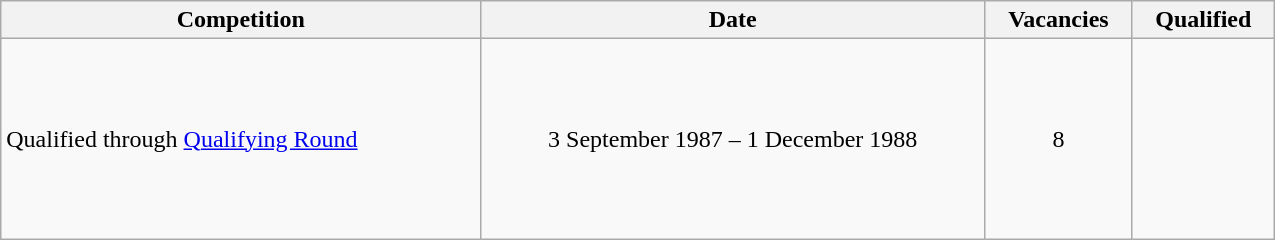<table class="wikitable" style="width:850px">
<tr>
<th>Competition</th>
<th>Date</th>
<th>Vacancies</th>
<th>Qualified</th>
</tr>
<tr>
<td>Qualified through <a href='#'>Qualifying Round</a></td>
<td style="text-align:center;">3 September 1987 – 1 December 1988</td>
<td style="text-align:center;">8</td>
<td> <br>  <br>  <br>  <br>  <br>  <br>  <br> </td>
</tr>
</table>
